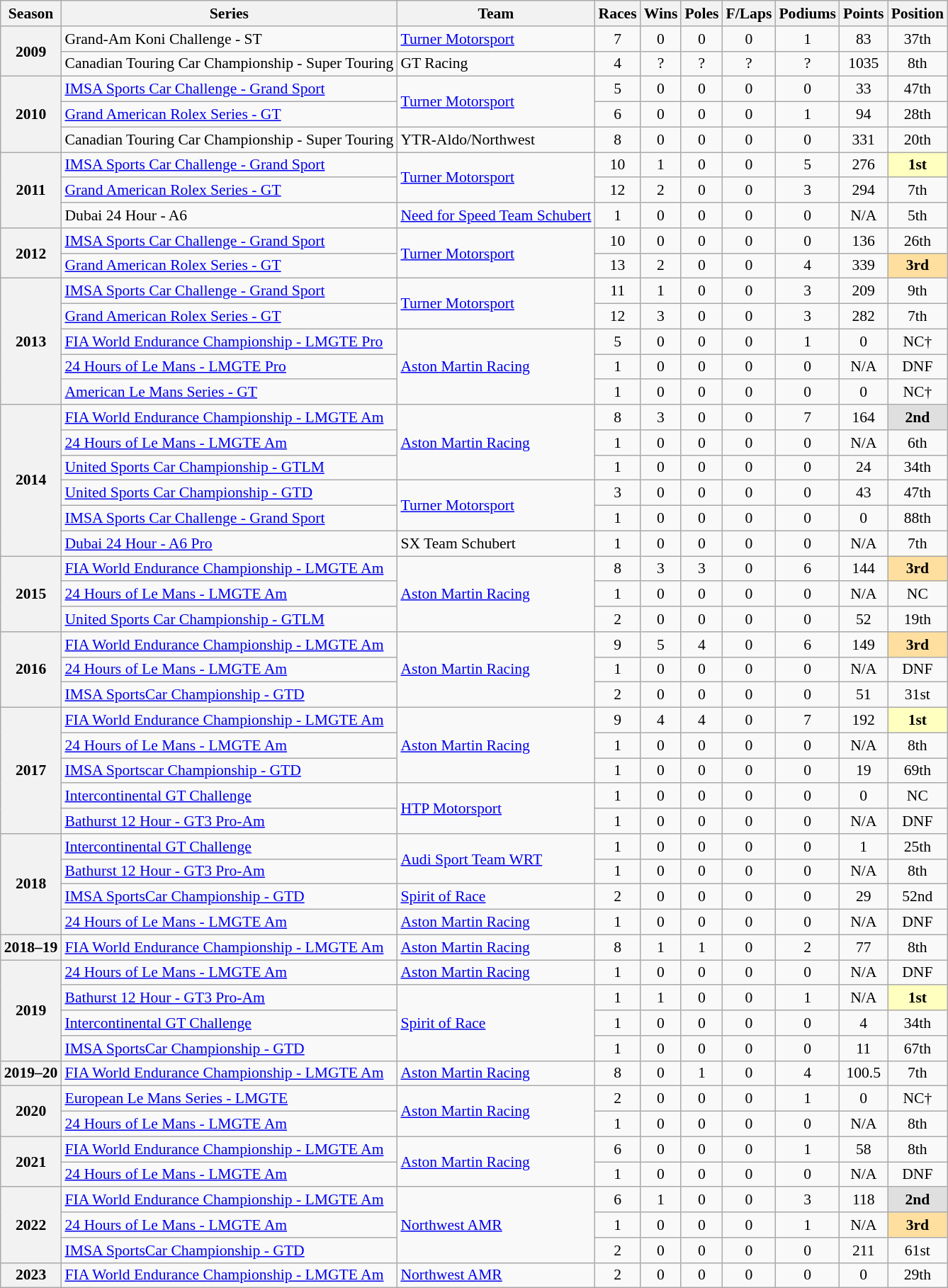<table class="wikitable" style="font-size: 90%; text-align:center">
<tr>
<th>Season</th>
<th>Series</th>
<th>Team</th>
<th>Races</th>
<th>Wins</th>
<th>Poles</th>
<th>F/Laps</th>
<th>Podiums</th>
<th>Points</th>
<th>Position</th>
</tr>
<tr>
<th rowspan="2">2009</th>
<td align="left">Grand-Am Koni Challenge - ST</td>
<td align="left"><a href='#'>Turner Motorsport</a></td>
<td>7</td>
<td>0</td>
<td>0</td>
<td>0</td>
<td>1</td>
<td>83</td>
<td>37th</td>
</tr>
<tr>
<td align="left">Canadian Touring Car Championship - Super Touring</td>
<td align="left">GT Racing</td>
<td>4</td>
<td>?</td>
<td>?</td>
<td>?</td>
<td>?</td>
<td>1035</td>
<td>8th</td>
</tr>
<tr>
<th rowspan="3">2010</th>
<td align="left"><a href='#'>IMSA Sports Car Challenge - Grand Sport</a></td>
<td rowspan="2" align="left"><a href='#'>Turner Motorsport</a></td>
<td>5</td>
<td>0</td>
<td>0</td>
<td>0</td>
<td>0</td>
<td>33</td>
<td>47th</td>
</tr>
<tr>
<td align="left"><a href='#'>Grand American Rolex Series - GT</a></td>
<td>6</td>
<td>0</td>
<td>0</td>
<td>0</td>
<td>1</td>
<td>94</td>
<td>28th</td>
</tr>
<tr>
<td align="left">Canadian Touring Car Championship - Super Touring</td>
<td align="left">YTR-Aldo/Northwest</td>
<td>8</td>
<td>0</td>
<td>0</td>
<td>0</td>
<td>0</td>
<td>331</td>
<td>20th</td>
</tr>
<tr>
<th rowspan="3">2011</th>
<td align="left"><a href='#'>IMSA Sports Car Challenge - Grand Sport</a></td>
<td rowspan="2" align="left"><a href='#'>Turner Motorsport</a></td>
<td>10</td>
<td>1</td>
<td>0</td>
<td>0</td>
<td>5</td>
<td>276</td>
<td style="background:#FFFFBF;"><strong>1st</strong></td>
</tr>
<tr>
<td align="left"><a href='#'>Grand American Rolex Series - GT</a></td>
<td>12</td>
<td>2</td>
<td>0</td>
<td>0</td>
<td>3</td>
<td>294</td>
<td>7th</td>
</tr>
<tr>
<td align="left">Dubai 24 Hour - A6</td>
<td align="left"><a href='#'>Need for Speed Team Schubert</a></td>
<td>1</td>
<td>0</td>
<td>0</td>
<td>0</td>
<td>0</td>
<td>N/A</td>
<td>5th</td>
</tr>
<tr>
<th rowspan="2">2012</th>
<td align="left"><a href='#'>IMSA Sports Car Challenge - Grand Sport</a></td>
<td rowspan="2" align="left"><a href='#'>Turner Motorsport</a></td>
<td>10</td>
<td>0</td>
<td>0</td>
<td>0</td>
<td>0</td>
<td>136</td>
<td>26th</td>
</tr>
<tr>
<td align="left"><a href='#'>Grand American Rolex Series - GT</a></td>
<td>13</td>
<td>2</td>
<td>0</td>
<td>0</td>
<td>4</td>
<td>339</td>
<td style="background:#FFDF9F;"><strong>3rd</strong></td>
</tr>
<tr>
<th rowspan="5">2013</th>
<td align="left"><a href='#'>IMSA Sports Car Challenge - Grand Sport</a></td>
<td rowspan="2" align="left"><a href='#'>Turner Motorsport</a></td>
<td>11</td>
<td>1</td>
<td>0</td>
<td>0</td>
<td>3</td>
<td>209</td>
<td>9th</td>
</tr>
<tr>
<td align="left"><a href='#'>Grand American Rolex Series - GT</a></td>
<td>12</td>
<td>3</td>
<td>0</td>
<td>0</td>
<td>3</td>
<td>282</td>
<td>7th</td>
</tr>
<tr>
<td align="left"><a href='#'>FIA World Endurance Championship - LMGTE Pro</a></td>
<td rowspan="3" align="left"><a href='#'>Aston Martin Racing</a></td>
<td>5</td>
<td>0</td>
<td>0</td>
<td>0</td>
<td>1</td>
<td>0</td>
<td>NC†</td>
</tr>
<tr>
<td align="left"><a href='#'>24 Hours of Le Mans - LMGTE Pro</a></td>
<td>1</td>
<td>0</td>
<td>0</td>
<td>0</td>
<td>0</td>
<td>N/A</td>
<td>DNF</td>
</tr>
<tr>
<td align="left"><a href='#'>American Le Mans Series - GT</a></td>
<td>1</td>
<td>0</td>
<td>0</td>
<td>0</td>
<td>0</td>
<td>0</td>
<td>NC†</td>
</tr>
<tr>
<th rowspan="6">2014</th>
<td align="left"><a href='#'>FIA World Endurance Championship - LMGTE Am</a></td>
<td rowspan="3" align="left"><a href='#'>Aston Martin Racing</a></td>
<td>8</td>
<td>3</td>
<td>0</td>
<td>0</td>
<td>7</td>
<td>164</td>
<td style="background:#DFDFDF;"><strong>2nd</strong></td>
</tr>
<tr>
<td align="left"><a href='#'>24 Hours of Le Mans - LMGTE Am</a></td>
<td>1</td>
<td>0</td>
<td>0</td>
<td>0</td>
<td>0</td>
<td>N/A</td>
<td>6th</td>
</tr>
<tr>
<td align="left"><a href='#'>United Sports Car Championship - GTLM</a></td>
<td>1</td>
<td>0</td>
<td>0</td>
<td>0</td>
<td>0</td>
<td>24</td>
<td>34th</td>
</tr>
<tr>
<td align="left"><a href='#'>United Sports Car Championship - GTD</a></td>
<td rowspan="2"  align="left"><a href='#'>Turner Motorsport</a></td>
<td>3</td>
<td>0</td>
<td>0</td>
<td>0</td>
<td>0</td>
<td>43</td>
<td>47th</td>
</tr>
<tr>
<td align="left"><a href='#'>IMSA Sports Car Challenge - Grand Sport</a></td>
<td>1</td>
<td>0</td>
<td>0</td>
<td>0</td>
<td>0</td>
<td>0</td>
<td>88th</td>
</tr>
<tr>
<td align="left"><a href='#'>Dubai 24 Hour - A6 Pro</a></td>
<td align="left">SX Team Schubert</td>
<td>1</td>
<td>0</td>
<td>0</td>
<td>0</td>
<td>0</td>
<td>N/A</td>
<td>7th</td>
</tr>
<tr>
<th rowspan="3">2015</th>
<td align="left"><a href='#'>FIA World Endurance Championship - LMGTE Am</a></td>
<td rowspan="3" align="left"><a href='#'>Aston Martin Racing</a></td>
<td>8</td>
<td>3</td>
<td>3</td>
<td>0</td>
<td>6</td>
<td>144</td>
<td style="background:#FFDF9F;"><strong>3rd</strong></td>
</tr>
<tr>
<td align="left"><a href='#'>24 Hours of Le Mans - LMGTE Am</a></td>
<td>1</td>
<td>0</td>
<td>0</td>
<td>0</td>
<td>0</td>
<td>N/A</td>
<td>NC</td>
</tr>
<tr>
<td align="left"><a href='#'>United Sports Car Championship - GTLM</a></td>
<td>2</td>
<td>0</td>
<td>0</td>
<td>0</td>
<td>0</td>
<td>52</td>
<td>19th</td>
</tr>
<tr>
<th rowspan="3">2016</th>
<td align="left"><a href='#'>FIA World Endurance Championship - LMGTE Am</a></td>
<td rowspan="3"  align="left"><a href='#'>Aston Martin Racing</a></td>
<td>9</td>
<td>5</td>
<td>4</td>
<td>0</td>
<td>6</td>
<td>149</td>
<td style="background:#FFDF9F;"><strong>3rd</strong></td>
</tr>
<tr>
<td align="left"><a href='#'>24 Hours of Le Mans - LMGTE Am</a></td>
<td>1</td>
<td>0</td>
<td>0</td>
<td>0</td>
<td>0</td>
<td>N/A</td>
<td>DNF</td>
</tr>
<tr>
<td align="left"><a href='#'>IMSA SportsCar Championship - GTD</a></td>
<td>2</td>
<td>0</td>
<td>0</td>
<td>0</td>
<td>0</td>
<td>51</td>
<td>31st</td>
</tr>
<tr>
<th rowspan="5">2017</th>
<td align="left"><a href='#'>FIA World Endurance Championship - LMGTE Am</a></td>
<td rowspan="3" align="left"><a href='#'>Aston Martin Racing</a></td>
<td>9</td>
<td>4</td>
<td>4</td>
<td>0</td>
<td>7</td>
<td>192</td>
<td style="background:#FFFFBF;"><strong>1st</strong></td>
</tr>
<tr>
<td align="left"><a href='#'>24 Hours of Le Mans - LMGTE Am</a></td>
<td>1</td>
<td>0</td>
<td>0</td>
<td>0</td>
<td>0</td>
<td>N/A</td>
<td>8th</td>
</tr>
<tr>
<td align="left"><a href='#'>IMSA Sportscar Championship - GTD</a></td>
<td>1</td>
<td>0</td>
<td>0</td>
<td>0</td>
<td>0</td>
<td>19</td>
<td>69th</td>
</tr>
<tr>
<td align="left"><a href='#'>Intercontinental GT Challenge</a></td>
<td rowspan="2" align="left"><a href='#'>HTP Motorsport</a></td>
<td>1</td>
<td>0</td>
<td>0</td>
<td>0</td>
<td>0</td>
<td>0</td>
<td>NC</td>
</tr>
<tr>
<td align="left"><a href='#'>Bathurst 12 Hour - GT3 Pro-Am</a></td>
<td>1</td>
<td>0</td>
<td>0</td>
<td>0</td>
<td>0</td>
<td>N/A</td>
<td>DNF</td>
</tr>
<tr>
<th rowspan="4">2018</th>
<td align="left"><a href='#'>Intercontinental GT Challenge</a></td>
<td rowspan="2" align="left"><a href='#'>Audi Sport Team WRT</a></td>
<td>1</td>
<td>0</td>
<td>0</td>
<td>0</td>
<td>0</td>
<td>1</td>
<td>25th</td>
</tr>
<tr>
<td align="left"><a href='#'>Bathurst 12 Hour - GT3 Pro-Am</a></td>
<td>1</td>
<td>0</td>
<td>0</td>
<td>0</td>
<td>0</td>
<td>N/A</td>
<td>8th</td>
</tr>
<tr>
<td align="left"><a href='#'>IMSA SportsCar Championship - GTD</a></td>
<td align="left"><a href='#'>Spirit of Race</a></td>
<td>2</td>
<td>0</td>
<td>0</td>
<td>0</td>
<td>0</td>
<td>29</td>
<td>52nd</td>
</tr>
<tr>
<td align="left"><a href='#'>24 Hours of Le Mans - LMGTE Am</a></td>
<td align="left"><a href='#'>Aston Martin Racing</a></td>
<td>1</td>
<td>0</td>
<td>0</td>
<td>0</td>
<td>0</td>
<td>N/A</td>
<td>DNF</td>
</tr>
<tr>
<th>2018–19</th>
<td align="left"><a href='#'>FIA World Endurance Championship - LMGTE Am</a></td>
<td align="left"><a href='#'>Aston Martin Racing</a></td>
<td>8</td>
<td>1</td>
<td>1</td>
<td>0</td>
<td>2</td>
<td>77</td>
<td>8th</td>
</tr>
<tr>
<th rowspan="4">2019</th>
<td align="left"><a href='#'>24 Hours of Le Mans - LMGTE Am</a></td>
<td align="left"><a href='#'>Aston Martin Racing</a></td>
<td>1</td>
<td>0</td>
<td>0</td>
<td>0</td>
<td>0</td>
<td>N/A</td>
<td>DNF</td>
</tr>
<tr>
<td align="left"><a href='#'>Bathurst 12 Hour - GT3 Pro-Am</a></td>
<td rowspan="3" align="left"><a href='#'>Spirit of Race</a></td>
<td>1</td>
<td>1</td>
<td>0</td>
<td>0</td>
<td>1</td>
<td>N/A</td>
<td style="background:#FFFFBF;"><strong>1st</strong></td>
</tr>
<tr>
<td align="left"><a href='#'>Intercontinental GT Challenge</a></td>
<td>1</td>
<td>0</td>
<td>0</td>
<td>0</td>
<td>0</td>
<td>4</td>
<td>34th</td>
</tr>
<tr>
<td align="left"><a href='#'>IMSA SportsCar Championship - GTD</a></td>
<td>1</td>
<td>0</td>
<td>0</td>
<td>0</td>
<td>0</td>
<td>11</td>
<td>67th</td>
</tr>
<tr>
<th>2019–20</th>
<td align="left"><a href='#'>FIA World Endurance Championship - LMGTE Am</a></td>
<td align="left"><a href='#'>Aston Martin Racing</a></td>
<td>8</td>
<td>0</td>
<td>1</td>
<td>0</td>
<td>4</td>
<td>100.5</td>
<td>7th</td>
</tr>
<tr>
<th rowspan="2">2020</th>
<td align="left"><a href='#'>European Le Mans Series - LMGTE</a></td>
<td rowspan="2" align="left"><a href='#'>Aston Martin Racing</a></td>
<td>2</td>
<td>0</td>
<td>0</td>
<td>0</td>
<td>1</td>
<td>0</td>
<td>NC†</td>
</tr>
<tr>
<td align="left"><a href='#'>24 Hours of Le Mans - LMGTE Am</a></td>
<td>1</td>
<td>0</td>
<td>0</td>
<td>0</td>
<td>0</td>
<td>N/A</td>
<td>8th</td>
</tr>
<tr>
<th rowspan="2">2021</th>
<td align="left"><a href='#'>FIA World Endurance Championship - LMGTE Am</a></td>
<td rowspan="2" align="left"><a href='#'>Aston Martin Racing</a></td>
<td>6</td>
<td>0</td>
<td>0</td>
<td>0</td>
<td>1</td>
<td>58</td>
<td>8th</td>
</tr>
<tr>
<td align="left"><a href='#'>24 Hours of Le Mans - LMGTE Am</a></td>
<td>1</td>
<td>0</td>
<td>0</td>
<td>0</td>
<td>0</td>
<td>N/A</td>
<td>DNF</td>
</tr>
<tr>
<th rowspan="3">2022</th>
<td align="left"><a href='#'>FIA World Endurance Championship - LMGTE Am</a></td>
<td rowspan="3" align="left"><a href='#'>Northwest AMR</a></td>
<td>6</td>
<td>1</td>
<td>0</td>
<td>0</td>
<td>3</td>
<td>118</td>
<td style="background:#DFDFDF;"><strong>2nd</strong></td>
</tr>
<tr>
<td align="left"><a href='#'>24 Hours of Le Mans - LMGTE Am</a></td>
<td>1</td>
<td>0</td>
<td>0</td>
<td>0</td>
<td>1</td>
<td>N/A</td>
<td style="background:#FFDF9F;"><strong>3rd</strong></td>
</tr>
<tr>
<td align="left"><a href='#'>IMSA SportsCar Championship - GTD</a></td>
<td>2</td>
<td>0</td>
<td>0</td>
<td>0</td>
<td>0</td>
<td>211</td>
<td>61st</td>
</tr>
<tr>
<th>2023</th>
<td align="left"><a href='#'>FIA World Endurance Championship - LMGTE Am</a></td>
<td align="left"><a href='#'>Northwest AMR</a></td>
<td>2</td>
<td>0</td>
<td>0</td>
<td>0</td>
<td>0</td>
<td>0</td>
<td>29th</td>
</tr>
</table>
